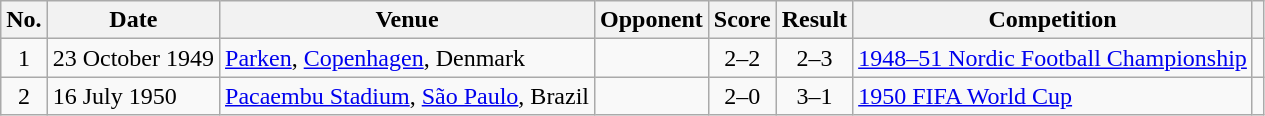<table class="wikitable sortable">
<tr>
<th scope="col">No.</th>
<th scope="col">Date</th>
<th scope="col">Venue</th>
<th scope="col">Opponent</th>
<th scope="col">Score</th>
<th scope="col">Result</th>
<th scope="col">Competition</th>
<th scope="col" class="unsortable"></th>
</tr>
<tr>
<td align="center">1</td>
<td>23 October 1949</td>
<td><a href='#'>Parken</a>, <a href='#'>Copenhagen</a>, Denmark</td>
<td></td>
<td align="center">2–2</td>
<td align="center">2–3</td>
<td><a href='#'>1948–51 Nordic Football Championship</a></td>
<td></td>
</tr>
<tr>
<td align="center">2</td>
<td>16 July 1950</td>
<td><a href='#'>Pacaembu Stadium</a>, <a href='#'>São Paulo</a>, Brazil</td>
<td></td>
<td align="center">2–0</td>
<td align="center">3–1</td>
<td><a href='#'>1950 FIFA World Cup</a></td>
<td></td>
</tr>
</table>
